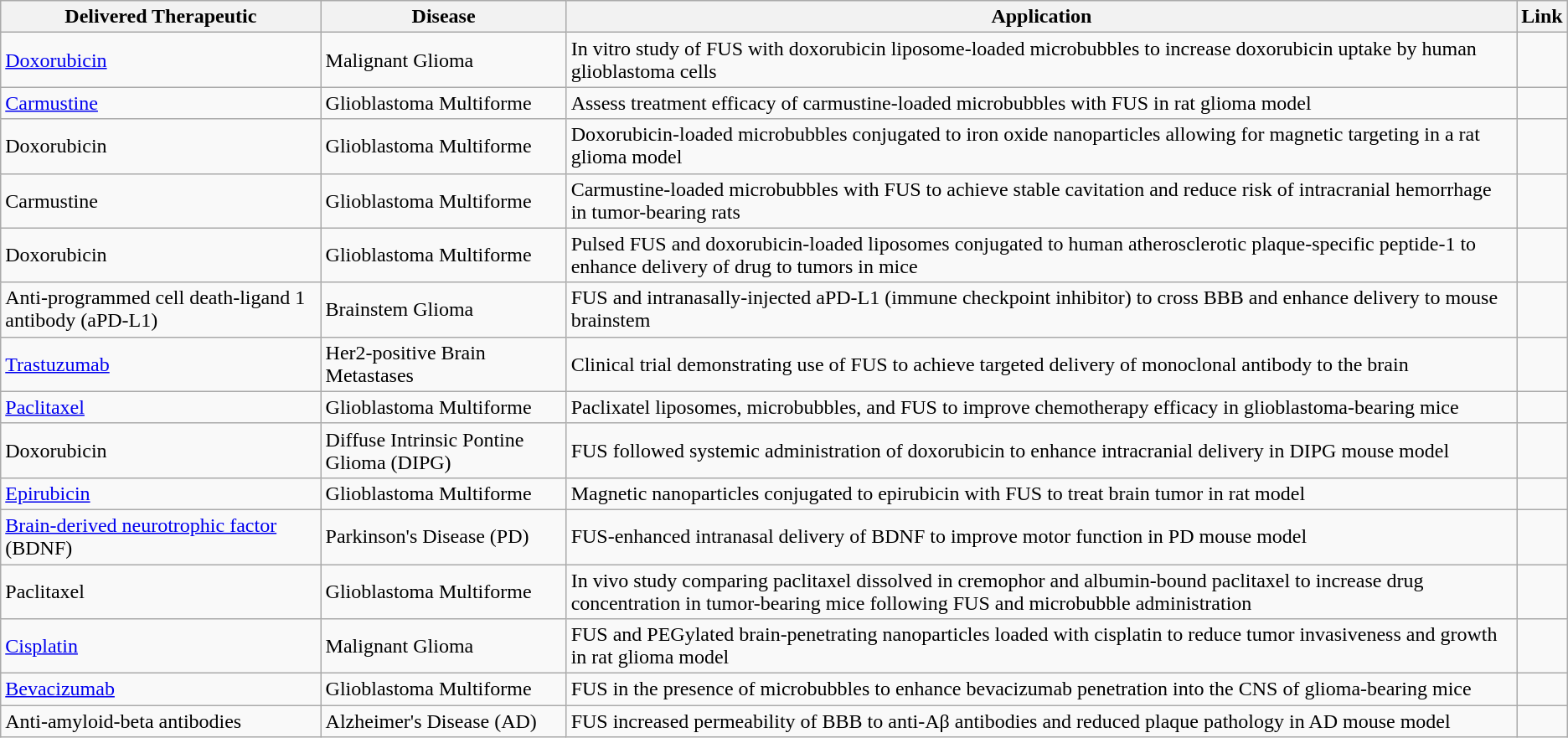<table class="wikitable">
<tr>
<th>Delivered Therapeutic</th>
<th>Disease</th>
<th>Application</th>
<th>Link</th>
</tr>
<tr>
<td><a href='#'>Doxorubicin</a></td>
<td>Malignant Glioma</td>
<td>In vitro study of FUS with doxorubicin liposome-loaded microbubbles to increase doxorubicin uptake by human glioblastoma cells</td>
<td></td>
</tr>
<tr>
<td><a href='#'>Carmustine</a></td>
<td>Glioblastoma Multiforme</td>
<td>Assess treatment efficacy of carmustine-loaded microbubbles with FUS in rat glioma model</td>
<td></td>
</tr>
<tr>
<td>Doxorubicin</td>
<td>Glioblastoma Multiforme</td>
<td>Doxorubicin-loaded microbubbles conjugated to iron oxide nanoparticles allowing for magnetic targeting in a rat glioma model</td>
<td></td>
</tr>
<tr>
<td>Carmustine</td>
<td>Glioblastoma Multiforme</td>
<td>Carmustine-loaded microbubbles with FUS to achieve stable cavitation and reduce risk of intracranial hemorrhage in tumor-bearing rats</td>
<td></td>
</tr>
<tr>
<td>Doxorubicin</td>
<td>Glioblastoma Multiforme</td>
<td>Pulsed FUS and doxorubicin-loaded liposomes conjugated to human atherosclerotic plaque-specific peptide-1 to enhance delivery of drug to tumors in mice</td>
<td></td>
</tr>
<tr>
<td>Anti-programmed cell death-ligand 1 antibody (aPD-L1)</td>
<td>Brainstem Glioma</td>
<td>FUS and intranasally-injected aPD-L1 (immune checkpoint inhibitor) to cross BBB and enhance delivery to mouse brainstem</td>
<td></td>
</tr>
<tr>
<td><a href='#'>Trastuzumab</a></td>
<td>Her2-positive Brain Metastases</td>
<td>Clinical trial demonstrating use of FUS to achieve targeted delivery of monoclonal antibody to the brain</td>
<td></td>
</tr>
<tr>
<td><a href='#'>Paclitaxel</a></td>
<td>Glioblastoma Multiforme</td>
<td>Paclixatel liposomes, microbubbles, and FUS to improve chemotherapy efficacy in glioblastoma-bearing mice</td>
<td></td>
</tr>
<tr>
<td>Doxorubicin</td>
<td>Diffuse Intrinsic Pontine Glioma (DIPG)</td>
<td>FUS followed systemic administration of doxorubicin to enhance intracranial delivery in DIPG mouse model</td>
<td></td>
</tr>
<tr>
<td><a href='#'>Epirubicin</a></td>
<td>Glioblastoma Multiforme</td>
<td>Magnetic nanoparticles conjugated to epirubicin with FUS to treat brain tumor in rat model</td>
<td></td>
</tr>
<tr>
<td><a href='#'>Brain-derived neurotrophic factor</a> (BDNF)</td>
<td>Parkinson's Disease (PD)</td>
<td>FUS-enhanced intranasal delivery of BDNF to improve motor function in PD mouse model</td>
<td></td>
</tr>
<tr>
<td>Paclitaxel</td>
<td>Glioblastoma Multiforme</td>
<td>In vivo study comparing paclitaxel dissolved in cremophor and albumin-bound paclitaxel to increase drug concentration in tumor-bearing mice following FUS and microbubble administration</td>
<td></td>
</tr>
<tr>
<td><a href='#'>Cisplatin</a></td>
<td>Malignant Glioma</td>
<td>FUS and PEGylated brain-penetrating nanoparticles loaded with cisplatin to reduce tumor invasiveness and growth in rat glioma model</td>
<td></td>
</tr>
<tr>
<td><a href='#'>Bevacizumab</a></td>
<td>Glioblastoma Multiforme</td>
<td>FUS in the presence of microbubbles to enhance bevacizumab penetration into the CNS of glioma-bearing mice</td>
<td></td>
</tr>
<tr>
<td>Anti-amyloid-beta antibodies</td>
<td>Alzheimer's Disease (AD)</td>
<td>FUS increased permeability of BBB to anti-Aβ antibodies and reduced plaque pathology in AD mouse model</td>
<td></td>
</tr>
</table>
